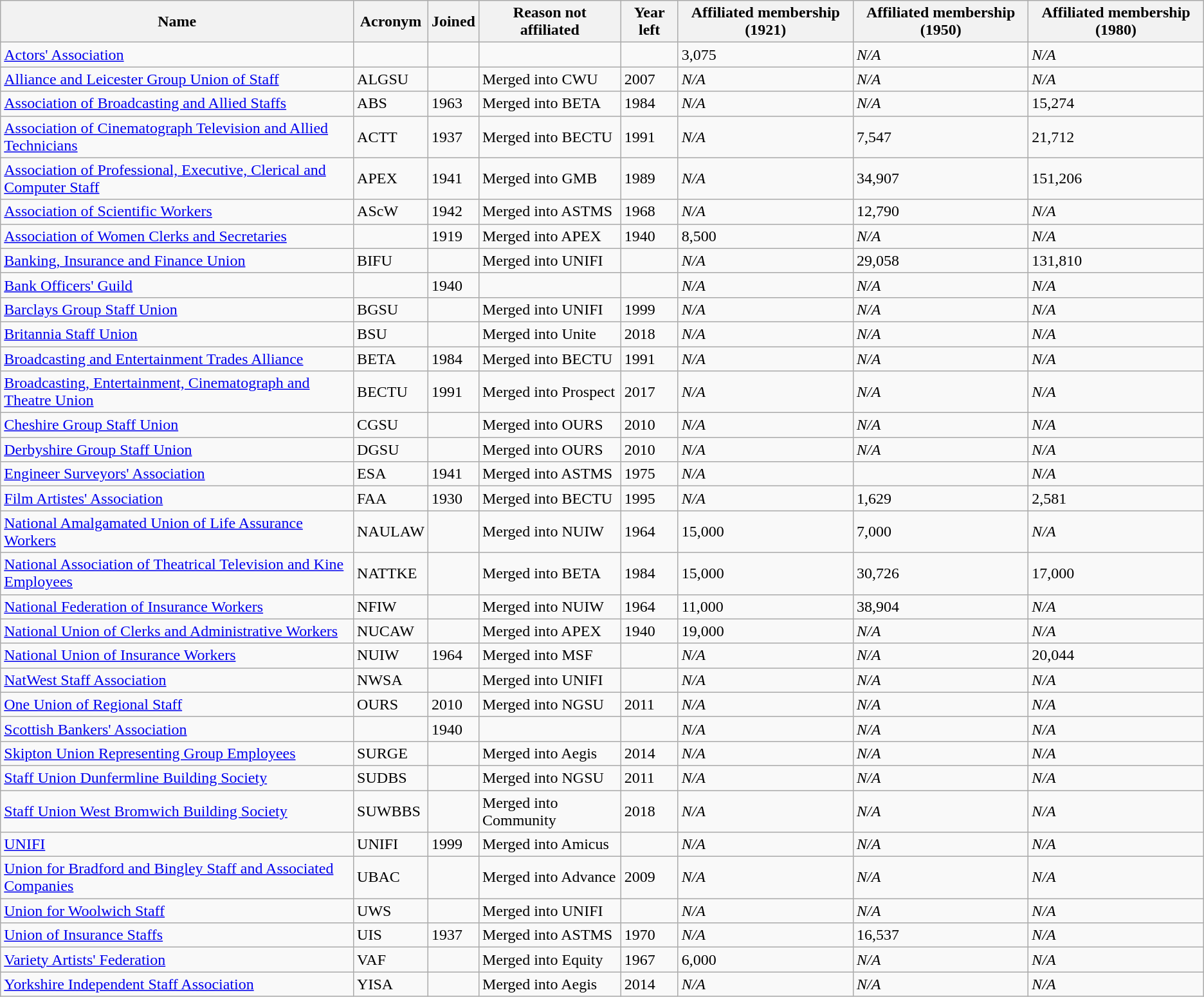<table class="wikitable sortable">
<tr>
<th>Name</th>
<th>Acronym</th>
<th>Joined</th>
<th>Reason not affiliated</th>
<th>Year left</th>
<th>Affiliated membership (1921)</th>
<th>Affiliated membership (1950)</th>
<th>Affiliated membership (1980)</th>
</tr>
<tr>
<td><a href='#'>Actors' Association</a></td>
<td></td>
<td></td>
<td></td>
<td></td>
<td>3,075</td>
<td><em>N/A</em></td>
<td><em>N/A</em></td>
</tr>
<tr>
<td><a href='#'>Alliance and Leicester Group Union of Staff</a></td>
<td>ALGSU</td>
<td></td>
<td>Merged into CWU</td>
<td>2007</td>
<td><em>N/A</em></td>
<td><em>N/A</em></td>
<td><em>N/A</em></td>
</tr>
<tr>
<td><a href='#'>Association of Broadcasting and Allied Staffs</a></td>
<td>ABS</td>
<td>1963</td>
<td>Merged into BETA</td>
<td>1984</td>
<td><em>N/A</em></td>
<td><em>N/A</em></td>
<td>15,274</td>
</tr>
<tr>
<td><a href='#'>Association of Cinematograph Television and Allied Technicians</a></td>
<td>ACTT</td>
<td>1937</td>
<td>Merged into BECTU</td>
<td>1991</td>
<td><em>N/A</em></td>
<td>7,547</td>
<td>21,712</td>
</tr>
<tr>
<td><a href='#'>Association of Professional, Executive, Clerical and Computer Staff</a></td>
<td>APEX</td>
<td>1941</td>
<td>Merged into GMB</td>
<td>1989</td>
<td><em>N/A</em></td>
<td>34,907</td>
<td>151,206</td>
</tr>
<tr>
<td><a href='#'>Association of Scientific Workers</a></td>
<td>AScW</td>
<td>1942</td>
<td>Merged into ASTMS</td>
<td>1968</td>
<td><em>N/A</em></td>
<td>12,790</td>
<td><em>N/A</em></td>
</tr>
<tr>
<td><a href='#'>Association of Women Clerks and Secretaries</a></td>
<td></td>
<td>1919</td>
<td>Merged into APEX</td>
<td>1940</td>
<td>8,500</td>
<td><em>N/A</em></td>
<td><em>N/A</em></td>
</tr>
<tr>
<td><a href='#'>Banking, Insurance and Finance Union</a></td>
<td>BIFU</td>
<td></td>
<td>Merged into UNIFI</td>
<td></td>
<td><em>N/A</em></td>
<td>29,058</td>
<td>131,810</td>
</tr>
<tr>
<td><a href='#'>Bank Officers' Guild</a></td>
<td></td>
<td>1940</td>
<td></td>
<td></td>
<td><em>N/A</em></td>
<td><em>N/A</em></td>
<td><em>N/A</em></td>
</tr>
<tr>
<td><a href='#'>Barclays Group Staff Union</a></td>
<td>BGSU</td>
<td></td>
<td>Merged into UNIFI</td>
<td>1999</td>
<td><em>N/A</em></td>
<td><em>N/A</em></td>
<td><em>N/A</em></td>
</tr>
<tr>
<td><a href='#'>Britannia Staff Union</a></td>
<td>BSU</td>
<td></td>
<td>Merged into Unite</td>
<td>2018</td>
<td><em>N/A</em></td>
<td><em>N/A</em></td>
<td><em>N/A</em></td>
</tr>
<tr>
<td><a href='#'>Broadcasting and Entertainment Trades Alliance</a></td>
<td>BETA</td>
<td>1984</td>
<td>Merged into BECTU</td>
<td>1991</td>
<td><em>N/A</em></td>
<td><em>N/A</em></td>
<td><em>N/A</em></td>
</tr>
<tr>
<td><a href='#'>Broadcasting, Entertainment, Cinematograph and Theatre Union</a></td>
<td>BECTU</td>
<td>1991</td>
<td>Merged into Prospect</td>
<td>2017</td>
<td><em>N/A</em></td>
<td><em>N/A</em></td>
<td><em>N/A</em></td>
</tr>
<tr>
<td><a href='#'>Cheshire Group Staff Union</a></td>
<td>CGSU</td>
<td></td>
<td>Merged into OURS</td>
<td>2010</td>
<td><em>N/A</em></td>
<td><em>N/A</em></td>
<td><em>N/A</em></td>
</tr>
<tr>
<td><a href='#'>Derbyshire Group Staff Union</a></td>
<td>DGSU</td>
<td></td>
<td>Merged into OURS</td>
<td>2010</td>
<td><em>N/A</em></td>
<td><em>N/A</em></td>
<td><em>N/A</em></td>
</tr>
<tr>
<td><a href='#'>Engineer Surveyors' Association</a></td>
<td>ESA</td>
<td>1941</td>
<td>Merged into ASTMS</td>
<td>1975</td>
<td><em>N/A</em></td>
<td></td>
<td><em>N/A</em></td>
</tr>
<tr>
<td><a href='#'>Film Artistes' Association</a></td>
<td>FAA</td>
<td>1930</td>
<td>Merged into BECTU</td>
<td>1995</td>
<td><em>N/A</em></td>
<td>1,629</td>
<td>2,581</td>
</tr>
<tr>
<td><a href='#'>National Amalgamated Union of Life Assurance Workers</a></td>
<td>NAULAW</td>
<td></td>
<td>Merged into NUIW</td>
<td>1964</td>
<td>15,000</td>
<td>7,000</td>
<td><em>N/A</em></td>
</tr>
<tr>
<td><a href='#'>National Association of Theatrical Television and Kine Employees</a></td>
<td>NATTKE</td>
<td></td>
<td>Merged into BETA</td>
<td>1984</td>
<td>15,000</td>
<td>30,726</td>
<td>17,000</td>
</tr>
<tr>
<td><a href='#'>National Federation of Insurance Workers</a></td>
<td>NFIW</td>
<td></td>
<td>Merged into NUIW</td>
<td>1964</td>
<td>11,000</td>
<td>38,904</td>
<td><em>N/A</em></td>
</tr>
<tr>
<td><a href='#'>National Union of Clerks and Administrative Workers</a></td>
<td>NUCAW</td>
<td></td>
<td>Merged into APEX</td>
<td>1940</td>
<td>19,000</td>
<td><em>N/A</em></td>
<td><em>N/A</em></td>
</tr>
<tr>
<td><a href='#'>National Union of Insurance Workers</a></td>
<td>NUIW</td>
<td>1964</td>
<td>Merged into MSF</td>
<td></td>
<td><em>N/A</em></td>
<td><em>N/A</em></td>
<td>20,044</td>
</tr>
<tr>
<td><a href='#'>NatWest Staff Association</a></td>
<td>NWSA</td>
<td></td>
<td>Merged into UNIFI</td>
<td></td>
<td><em>N/A</em></td>
<td><em>N/A</em></td>
<td><em>N/A</em></td>
</tr>
<tr>
<td><a href='#'>One Union of Regional Staff</a></td>
<td>OURS</td>
<td>2010</td>
<td>Merged into NGSU</td>
<td>2011</td>
<td><em>N/A</em></td>
<td><em>N/A</em></td>
<td><em>N/A</em></td>
</tr>
<tr>
<td><a href='#'>Scottish Bankers' Association</a></td>
<td></td>
<td>1940</td>
<td></td>
<td></td>
<td><em>N/A</em></td>
<td><em>N/A</em></td>
<td><em>N/A</em></td>
</tr>
<tr>
<td><a href='#'>Skipton Union Representing Group Employees</a></td>
<td>SURGE</td>
<td></td>
<td>Merged into Aegis</td>
<td>2014</td>
<td><em>N/A</em></td>
<td><em>N/A</em></td>
<td><em>N/A</em></td>
</tr>
<tr>
<td><a href='#'>Staff Union Dunfermline Building Society</a></td>
<td>SUDBS</td>
<td></td>
<td>Merged into NGSU</td>
<td>2011</td>
<td><em>N/A</em></td>
<td><em>N/A</em></td>
<td><em>N/A</em></td>
</tr>
<tr>
<td><a href='#'>Staff Union West Bromwich Building Society</a></td>
<td>SUWBBS</td>
<td></td>
<td>Merged into Community</td>
<td>2018</td>
<td><em>N/A</em></td>
<td><em>N/A</em></td>
<td><em>N/A</em></td>
</tr>
<tr>
<td><a href='#'>UNIFI</a></td>
<td>UNIFI</td>
<td>1999</td>
<td>Merged into Amicus</td>
<td></td>
<td><em>N/A</em></td>
<td><em>N/A</em></td>
<td><em>N/A</em></td>
</tr>
<tr>
<td><a href='#'>Union for Bradford and Bingley Staff and Associated Companies</a></td>
<td>UBAC</td>
<td></td>
<td>Merged into Advance</td>
<td>2009</td>
<td><em>N/A</em></td>
<td><em>N/A</em></td>
<td><em>N/A</em></td>
</tr>
<tr>
<td><a href='#'>Union for Woolwich Staff</a></td>
<td>UWS</td>
<td></td>
<td>Merged into UNIFI</td>
<td></td>
<td><em>N/A</em></td>
<td><em>N/A</em></td>
<td><em>N/A</em></td>
</tr>
<tr>
<td><a href='#'>Union of Insurance Staffs</a></td>
<td>UIS</td>
<td>1937</td>
<td>Merged into ASTMS</td>
<td>1970</td>
<td><em>N/A</em></td>
<td>16,537</td>
<td><em>N/A</em></td>
</tr>
<tr>
<td><a href='#'>Variety Artists' Federation</a></td>
<td>VAF</td>
<td></td>
<td>Merged into Equity</td>
<td>1967</td>
<td>6,000</td>
<td><em>N/A</em></td>
<td><em>N/A</em></td>
</tr>
<tr>
<td><a href='#'>Yorkshire Independent Staff Association</a></td>
<td>YISA</td>
<td></td>
<td>Merged into Aegis</td>
<td>2014</td>
<td><em>N/A</em></td>
<td><em>N/A</em></td>
<td><em>N/A</em></td>
</tr>
</table>
